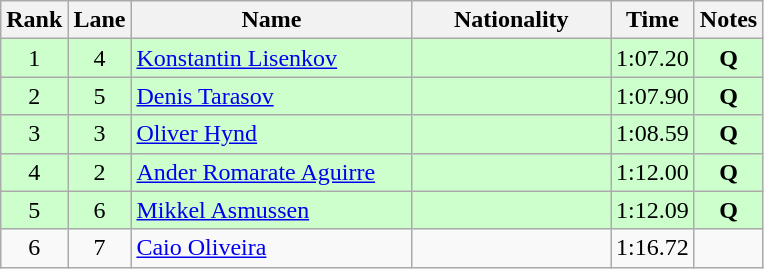<table class="wikitable sortable" style="text-align:center">
<tr>
<th>Rank</th>
<th>Lane</th>
<th style="width:180px">Name</th>
<th style="width:125px">Nationality</th>
<th>Time</th>
<th>Notes</th>
</tr>
<tr style="background:#cfc;">
<td>1</td>
<td>4</td>
<td style="text-align:left;"><a href='#'>Konstantin Lisenkov</a></td>
<td style="text-align:left;"></td>
<td>1:07.20</td>
<td><strong>Q</strong></td>
</tr>
<tr style="background:#cfc;">
<td>2</td>
<td>5</td>
<td style="text-align:left;"><a href='#'>Denis Tarasov</a></td>
<td style="text-align:left;"></td>
<td>1:07.90</td>
<td><strong>Q</strong></td>
</tr>
<tr style="background:#cfc;">
<td>3</td>
<td>3</td>
<td style="text-align:left;"><a href='#'>Oliver Hynd</a></td>
<td style="text-align:left;"></td>
<td>1:08.59</td>
<td><strong>Q</strong></td>
</tr>
<tr style="background:#cfc;">
<td>4</td>
<td>2</td>
<td style="text-align:left;"><a href='#'>Ander Romarate Aguirre</a></td>
<td style="text-align:left;"></td>
<td>1:12.00</td>
<td><strong>Q</strong></td>
</tr>
<tr style="background:#cfc;">
<td>5</td>
<td>6</td>
<td style="text-align:left;"><a href='#'>Mikkel Asmussen</a></td>
<td style="text-align:left;"></td>
<td>1:12.09</td>
<td><strong>Q</strong></td>
</tr>
<tr>
<td>6</td>
<td>7</td>
<td style="text-align:left;"><a href='#'>Caio Oliveira</a></td>
<td style="text-align:left;"></td>
<td>1:16.72</td>
<td></td>
</tr>
</table>
